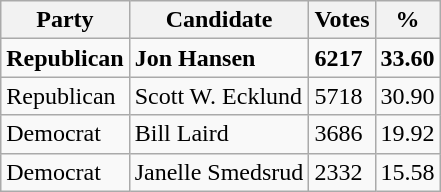<table class="wikitable">
<tr>
<th>Party</th>
<th>Candidate</th>
<th>Votes</th>
<th>%</th>
</tr>
<tr>
<td><strong>Republican</strong></td>
<td><strong>Jon Hansen</strong></td>
<td><strong>6217</strong></td>
<td><strong>33.60</strong></td>
</tr>
<tr>
<td>Republican</td>
<td>Scott W. Ecklund</td>
<td>5718</td>
<td>30.90</td>
</tr>
<tr>
<td>Democrat</td>
<td>Bill Laird</td>
<td>3686</td>
<td>19.92</td>
</tr>
<tr>
<td>Democrat</td>
<td>Janelle Smedsrud</td>
<td>2332</td>
<td>15.58</td>
</tr>
</table>
